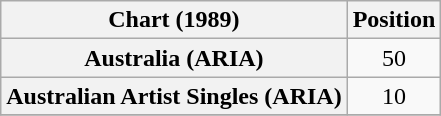<table class="wikitable sortable plainrowheaders" style="text-align:center">
<tr>
<th scope="col">Chart (1989)</th>
<th scope="col">Position</th>
</tr>
<tr>
<th scope="row">Australia (ARIA)</th>
<td>50</td>
</tr>
<tr>
<th scope="row">Australian Artist Singles (ARIA)</th>
<td>10</td>
</tr>
<tr>
</tr>
</table>
